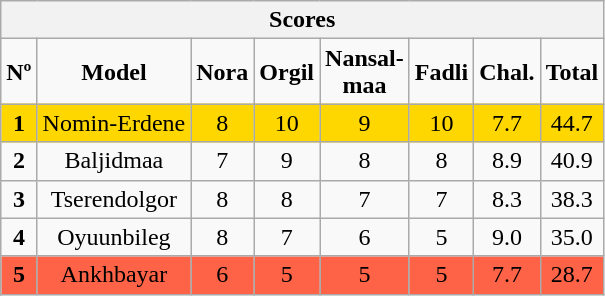<table class="wikitable collapsible autocollapse" style="text-align:center;">
<tr>
<th colspan="8">Scores</th>
</tr>
<tr>
<td><strong>Nº</strong></td>
<td><strong>Model</strong></td>
<td><strong>Nora</strong></td>
<td><strong>Orgil</strong></td>
<td><strong>Nansal-<br>maa</strong></td>
<td><strong>Fadli</strong></td>
<td><strong>Chal.</strong></td>
<td><strong>Total</strong></td>
</tr>
<tr>
<td style="background:gold"><strong>1</strong></td>
<td style="background:gold">Nomin-Erdene</td>
<td style="background:gold">8</td>
<td style="background:gold">10</td>
<td style="background:gold">9</td>
<td style="background:gold">10</td>
<td style="background:gold">7.7</td>
<td style="background:gold">44.7</td>
</tr>
<tr>
<td><strong>2</strong></td>
<td>Baljidmaa</td>
<td>7</td>
<td>9</td>
<td>8</td>
<td>8</td>
<td>8.9</td>
<td>40.9</td>
</tr>
<tr>
<td><strong>3</strong></td>
<td>Tserendolgor</td>
<td>8</td>
<td>8</td>
<td>7</td>
<td>7</td>
<td>8.3</td>
<td>38.3</td>
</tr>
<tr>
<td><strong>4</strong></td>
<td>Oyuunbileg</td>
<td>8</td>
<td>7</td>
<td>6</td>
<td>5</td>
<td>9.0</td>
<td>35.0</td>
</tr>
<tr>
<td style="background:tomato"><strong>5</strong></td>
<td style="background:tomato">Ankhbayar</td>
<td style="background:tomato">6</td>
<td style="background:tomato">5</td>
<td style="background:tomato">5</td>
<td style="background:tomato">5</td>
<td style="background:tomato">7.7</td>
<td style="background:tomato">28.7</td>
</tr>
</table>
